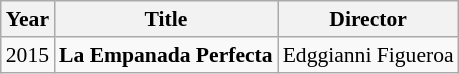<table class="wikitable" style="font-size:90%;">
<tr>
<th>Year</th>
<th>Title</th>
<th>Director</th>
</tr>
<tr>
<td>2015</td>
<td><strong>La Empanada Perfecta</strong></td>
<td>Edggianni Figueroa</td>
</tr>
</table>
